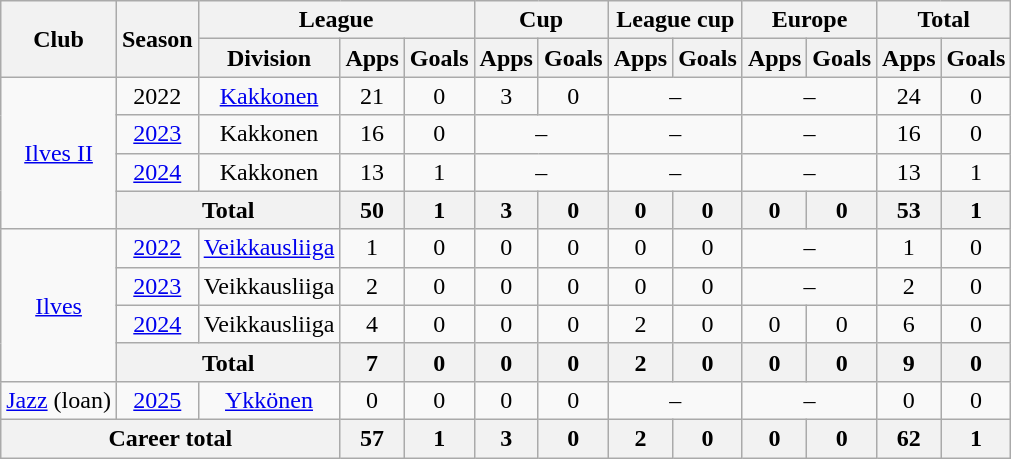<table class="wikitable" style="text-align:center">
<tr>
<th rowspan="2">Club</th>
<th rowspan="2">Season</th>
<th colspan="3">League</th>
<th colspan="2">Cup</th>
<th colspan="2">League cup</th>
<th colspan="2">Europe</th>
<th colspan="2">Total</th>
</tr>
<tr>
<th>Division</th>
<th>Apps</th>
<th>Goals</th>
<th>Apps</th>
<th>Goals</th>
<th>Apps</th>
<th>Goals</th>
<th>Apps</th>
<th>Goals</th>
<th>Apps</th>
<th>Goals</th>
</tr>
<tr>
<td rowspan=4><a href='#'>Ilves II</a></td>
<td>2022</td>
<td><a href='#'>Kakkonen</a></td>
<td>21</td>
<td>0</td>
<td>3</td>
<td>0</td>
<td colspan=2>–</td>
<td colspan=2>–</td>
<td>24</td>
<td>0</td>
</tr>
<tr>
<td><a href='#'>2023</a></td>
<td>Kakkonen</td>
<td>16</td>
<td>0</td>
<td colspan=2>–</td>
<td colspan=2>–</td>
<td colspan=2>–</td>
<td>16</td>
<td>0</td>
</tr>
<tr>
<td><a href='#'>2024</a></td>
<td>Kakkonen</td>
<td>13</td>
<td>1</td>
<td colspan=2>–</td>
<td colspan=2>–</td>
<td colspan=2>–</td>
<td>13</td>
<td>1</td>
</tr>
<tr>
<th colspan=2>Total</th>
<th>50</th>
<th>1</th>
<th>3</th>
<th>0</th>
<th>0</th>
<th>0</th>
<th>0</th>
<th>0</th>
<th>53</th>
<th>1</th>
</tr>
<tr>
<td rowspan=4><a href='#'>Ilves</a></td>
<td><a href='#'>2022</a></td>
<td><a href='#'>Veikkausliiga</a></td>
<td>1</td>
<td>0</td>
<td>0</td>
<td>0</td>
<td>0</td>
<td>0</td>
<td colspan=2>–</td>
<td>1</td>
<td>0</td>
</tr>
<tr>
<td><a href='#'>2023</a></td>
<td>Veikkausliiga</td>
<td>2</td>
<td>0</td>
<td>0</td>
<td>0</td>
<td>0</td>
<td>0</td>
<td colspan=2>–</td>
<td>2</td>
<td>0</td>
</tr>
<tr>
<td><a href='#'>2024</a></td>
<td>Veikkausliiga</td>
<td>4</td>
<td>0</td>
<td>0</td>
<td>0</td>
<td>2</td>
<td>0</td>
<td>0</td>
<td>0</td>
<td>6</td>
<td>0</td>
</tr>
<tr>
<th colspan=2>Total</th>
<th>7</th>
<th>0</th>
<th>0</th>
<th>0</th>
<th>2</th>
<th>0</th>
<th>0</th>
<th>0</th>
<th>9</th>
<th>0</th>
</tr>
<tr>
<td><a href='#'>Jazz</a> (loan)</td>
<td><a href='#'>2025</a></td>
<td><a href='#'>Ykkönen</a></td>
<td>0</td>
<td>0</td>
<td>0</td>
<td>0</td>
<td colspan=2>–</td>
<td colspan=2>–</td>
<td>0</td>
<td>0</td>
</tr>
<tr>
<th colspan="3">Career total</th>
<th>57</th>
<th>1</th>
<th>3</th>
<th>0</th>
<th>2</th>
<th>0</th>
<th>0</th>
<th>0</th>
<th>62</th>
<th>1</th>
</tr>
</table>
